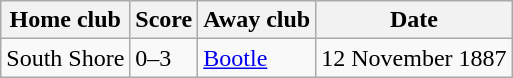<table class="wikitable">
<tr>
<th>Home club</th>
<th>Score</th>
<th>Away club</th>
<th>Date</th>
</tr>
<tr>
<td>South Shore</td>
<td>0–3</td>
<td><a href='#'>Bootle</a></td>
<td>12 November 1887</td>
</tr>
</table>
